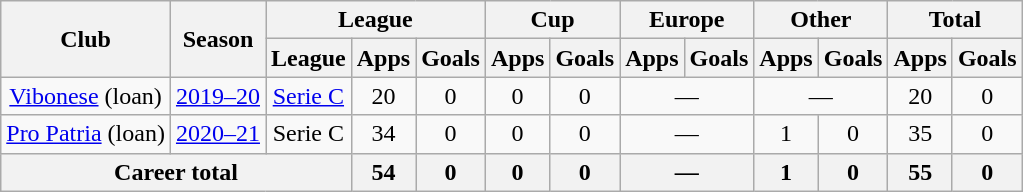<table class="wikitable" style="text-align: center;">
<tr>
<th rowspan="2">Club</th>
<th rowspan="2">Season</th>
<th colspan="3">League</th>
<th colspan="2">Cup</th>
<th colspan="2">Europe</th>
<th colspan="2">Other</th>
<th colspan="2">Total</th>
</tr>
<tr>
<th>League</th>
<th>Apps</th>
<th>Goals</th>
<th>Apps</th>
<th>Goals</th>
<th>Apps</th>
<th>Goals</th>
<th>Apps</th>
<th>Goals</th>
<th>Apps</th>
<th>Goals</th>
</tr>
<tr>
<td><a href='#'>Vibonese</a> (loan)</td>
<td><a href='#'>2019–20</a></td>
<td><a href='#'>Serie C</a></td>
<td>20</td>
<td>0</td>
<td>0</td>
<td>0</td>
<td colspan="2">—</td>
<td colspan="2">—</td>
<td>20</td>
<td>0</td>
</tr>
<tr>
<td><a href='#'>Pro Patria</a> (loan)</td>
<td><a href='#'>2020–21</a></td>
<td>Serie C</td>
<td>34</td>
<td>0</td>
<td>0</td>
<td>0</td>
<td colspan="2">—</td>
<td>1</td>
<td>0</td>
<td>35</td>
<td>0</td>
</tr>
<tr>
<th colspan="3">Career total</th>
<th>54</th>
<th>0</th>
<th>0</th>
<th>0</th>
<th colspan="2">—</th>
<th>1</th>
<th>0</th>
<th>55</th>
<th>0</th>
</tr>
</table>
